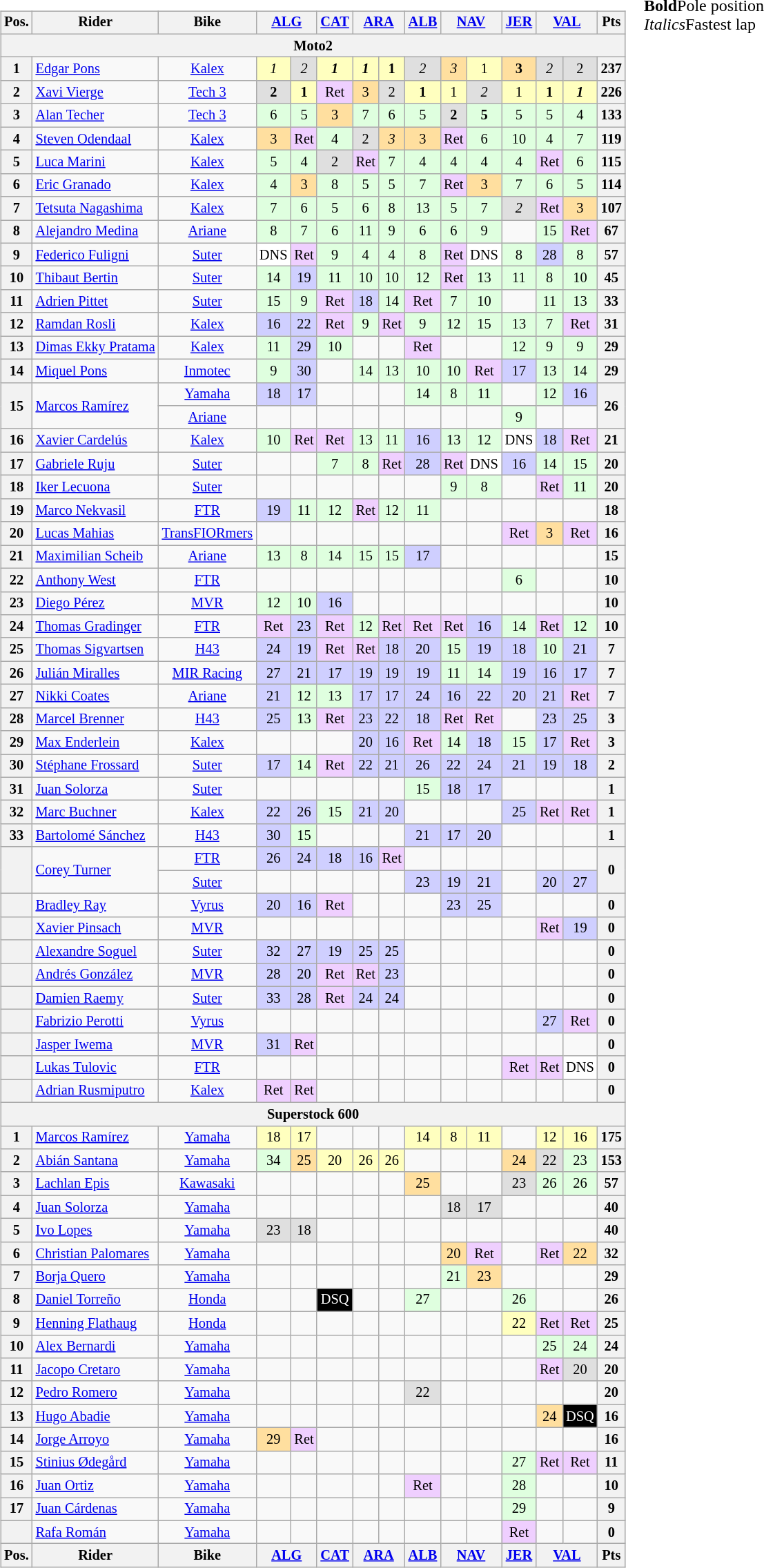<table>
<tr>
<td><br><table class="wikitable" style="font-size: 85%; text-align: center">
<tr valign="top">
<th valign="middle">Pos.</th>
<th valign="middle">Rider</th>
<th valign="middle">Bike</th>
<th colspan=2><a href='#'>ALG</a><br></th>
<th><a href='#'>CAT</a><br></th>
<th colspan=2><a href='#'>ARA</a><br></th>
<th><a href='#'>ALB</a><br></th>
<th colspan=2><a href='#'>NAV</a><br></th>
<th><a href='#'>JER</a><br></th>
<th colspan=2><a href='#'>VAL</a><br></th>
<th valign="middle">Pts</th>
</tr>
<tr>
<th colspan=15>Moto2</th>
</tr>
<tr>
<th>1</th>
<td align="left"> <a href='#'>Edgar Pons</a></td>
<td><a href='#'>Kalex</a></td>
<td style="background:#FFFFBF;"><em>1</em></td>
<td style="background:#DFDFDF;"><em>2</em></td>
<td style="background:#FFFFBF;"><strong><em>1</em></strong></td>
<td style="background:#FFFFBF;"><strong><em>1</em></strong></td>
<td style="background:#FFFFBF;"><strong>1</strong></td>
<td style="background:#DFDFDF;"><em>2</em></td>
<td style="background:#FFDF9F;"><em>3</em></td>
<td style="background:#FFFFBF;">1</td>
<td style="background:#FFDF9F;"><strong>3</strong></td>
<td style="background:#DFDFDF;"><em>2</em></td>
<td style="background:#DFDFDF;">2</td>
<th>237</th>
</tr>
<tr>
<th>2</th>
<td align="left"> <a href='#'>Xavi Vierge</a></td>
<td><a href='#'>Tech 3</a></td>
<td style="background:#DFDFDF;"><strong>2</strong></td>
<td style="background:#FFFFBF;"><strong>1</strong></td>
<td style="background:#EFCFFF;">Ret</td>
<td style="background:#FFDF9F;">3</td>
<td style="background:#DFDFDF;">2</td>
<td style="background:#FFFFBF;"><strong>1</strong></td>
<td style="background:#FFFFBF;">1</td>
<td style="background:#DFDFDF;"><em>2</em></td>
<td style="background:#FFFFBF;">1</td>
<td style="background:#FFFFBF;"><strong>1</strong></td>
<td style="background:#FFFFBF;"><strong><em>1</em></strong></td>
<th>226</th>
</tr>
<tr>
<th>3</th>
<td align="left"> <a href='#'>Alan Techer</a></td>
<td><a href='#'>Tech 3</a></td>
<td style="background:#DFFFDF;">6</td>
<td style="background:#DFFFDF;">5</td>
<td style="background:#FFDF9F;">3</td>
<td style="background:#DFFFDF;">7</td>
<td style="background:#DFFFDF;">6</td>
<td style="background:#DFFFDF;">5</td>
<td style="background:#DFDFDF;"><strong>2</strong></td>
<td style="background:#DFFFDF;"><strong>5</strong></td>
<td style="background:#DFFFDF;">5</td>
<td style="background:#DFFFDF;">5</td>
<td style="background:#DFFFDF;">4</td>
<th>133</th>
</tr>
<tr>
<th>4</th>
<td align="left"> <a href='#'>Steven Odendaal</a></td>
<td><a href='#'>Kalex</a></td>
<td style="background:#FFDF9F;">3</td>
<td style="background:#EFCFFF;">Ret</td>
<td style="background:#DFFFDF;">4</td>
<td style="background:#DFDFDF;">2</td>
<td style="background:#FFDF9F;"><em>3</em></td>
<td style="background:#FFDF9F;">3</td>
<td style="background:#EFCFFF;">Ret</td>
<td style="background:#DFFFDF;">6</td>
<td style="background:#DFFFDF;">10</td>
<td style="background:#DFFFDF;">4</td>
<td style="background:#DFFFDF;">7</td>
<th>119</th>
</tr>
<tr>
<th>5</th>
<td align="left"> <a href='#'>Luca Marini</a></td>
<td><a href='#'>Kalex</a></td>
<td style="background:#DFFFDF;">5</td>
<td style="background:#DFFFDF;">4</td>
<td style="background:#DFDFDF;">2</td>
<td style="background:#EFCFFF;">Ret</td>
<td style="background:#DFFFDF;">7</td>
<td style="background:#DFFFDF;">4</td>
<td style="background:#DFFFDF;">4</td>
<td style="background:#DFFFDF;">4</td>
<td style="background:#DFFFDF;">4</td>
<td style="background:#EFCFFF;">Ret</td>
<td style="background:#DFFFDF;">6</td>
<th>115</th>
</tr>
<tr>
<th>6</th>
<td align="left"> <a href='#'>Eric Granado</a></td>
<td><a href='#'>Kalex</a></td>
<td style="background:#DFFFDF;">4</td>
<td style="background:#FFDF9F;">3</td>
<td style="background:#DFFFDF;">8</td>
<td style="background:#DFFFDF;">5</td>
<td style="background:#DFFFDF;">5</td>
<td style="background:#DFFFDF;">7</td>
<td style="background:#EFCFFF;">Ret</td>
<td style="background:#FFDF9F;">3</td>
<td style="background:#DFFFDF;">7</td>
<td style="background:#DFFFDF;">6</td>
<td style="background:#DFFFDF;">5</td>
<th>114</th>
</tr>
<tr>
<th>7</th>
<td align="left"> <a href='#'>Tetsuta Nagashima</a></td>
<td><a href='#'>Kalex</a></td>
<td style="background:#DFFFDF;">7</td>
<td style="background:#DFFFDF;">6</td>
<td style="background:#DFFFDF;">5</td>
<td style="background:#DFFFDF;">6</td>
<td style="background:#DFFFDF;">8</td>
<td style="background:#DFFFDF;">13</td>
<td style="background:#DFFFDF;">5</td>
<td style="background:#DFFFDF;">7</td>
<td style="background:#DFDFDF;"><em>2</em></td>
<td style="background:#EFCFFF;">Ret</td>
<td style="background:#FFDF9F;">3</td>
<th>107</th>
</tr>
<tr>
<th>8</th>
<td align="left"> <a href='#'>Alejandro Medina</a></td>
<td><a href='#'>Ariane</a></td>
<td style="background:#DFFFDF;">8</td>
<td style="background:#DFFFDF;">7</td>
<td style="background:#DFFFDF;">6</td>
<td style="background:#DFFFDF;">11</td>
<td style="background:#DFFFDF;">9</td>
<td style="background:#DFFFDF;">6</td>
<td style="background:#DFFFDF;">6</td>
<td style="background:#DFFFDF;">9</td>
<td></td>
<td style="background:#DFFFDF;">15</td>
<td style="background:#EFCFFF;">Ret</td>
<th>67</th>
</tr>
<tr>
<th>9</th>
<td align="left"> <a href='#'>Federico Fuligni</a></td>
<td><a href='#'>Suter</a></td>
<td style="background:#FFFFFF;">DNS</td>
<td style="background:#EFCFFF;">Ret</td>
<td style="background:#DFFFDF;">9</td>
<td style="background:#DFFFDF;">4</td>
<td style="background:#DFFFDF;">4</td>
<td style="background:#DFFFDF;">8</td>
<td style="background:#EFCFFF;">Ret</td>
<td style="background:#FFFFFF;">DNS</td>
<td style="background:#DFFFDF;">8</td>
<td style="background:#CFCFFF;">28</td>
<td style="background:#DFFFDF;">8</td>
<th>57</th>
</tr>
<tr>
<th>10</th>
<td align="left"> <a href='#'>Thibaut Bertin</a></td>
<td><a href='#'>Suter</a></td>
<td style="background:#DFFFDF;">14</td>
<td style="background:#CFCFFF;">19</td>
<td style="background:#DFFFDF;">11</td>
<td style="background:#DFFFDF;">10</td>
<td style="background:#DFFFDF;">10</td>
<td style="background:#DFFFDF;">12</td>
<td style="background:#EFCFFF;">Ret</td>
<td style="background:#DFFFDF;">13</td>
<td style="background:#DFFFDF;">11</td>
<td style="background:#DFFFDF;">8</td>
<td style="background:#DFFFDF;">10</td>
<th>45</th>
</tr>
<tr>
<th>11</th>
<td align="left"> <a href='#'>Adrien Pittet</a></td>
<td><a href='#'>Suter</a></td>
<td style="background:#DFFFDF;">15</td>
<td style="background:#DFFFDF;">9</td>
<td style="background:#EFCFFF;">Ret</td>
<td style="background:#CFCFFF;">18</td>
<td style="background:#DFFFDF;">14</td>
<td style="background:#EFCFFF;">Ret</td>
<td style="background:#DFFFDF;">7</td>
<td style="background:#DFFFDF;">10</td>
<td></td>
<td style="background:#DFFFDF;">11</td>
<td style="background:#DFFFDF;">13</td>
<th>33</th>
</tr>
<tr>
<th>12</th>
<td align="left"> <a href='#'>Ramdan Rosli</a></td>
<td><a href='#'>Kalex</a></td>
<td style="background:#CFCFFF;">16</td>
<td style="background:#CFCFFF;">22</td>
<td style="background:#EFCFFF;">Ret</td>
<td style="background:#DFFFDF;">9</td>
<td style="background:#EFCFFF;">Ret</td>
<td style="background:#DFFFDF;">9</td>
<td style="background:#DFFFDF;">12</td>
<td style="background:#DFFFDF;">15</td>
<td style="background:#DFFFDF;">13</td>
<td style="background:#DFFFDF;">7</td>
<td style="background:#EFCFFF;">Ret</td>
<th>31</th>
</tr>
<tr>
<th>13</th>
<td align="left"> <a href='#'>Dimas Ekky Pratama</a></td>
<td><a href='#'>Kalex</a></td>
<td style="background:#DFFFDF;">11</td>
<td style="background:#CFCFFF;">29</td>
<td style="background:#DFFFDF;">10</td>
<td></td>
<td></td>
<td style="background:#EFCFFF;">Ret</td>
<td></td>
<td></td>
<td style="background:#DFFFDF;">12</td>
<td style="background:#DFFFDF;">9</td>
<td style="background:#DFFFDF;">9</td>
<th>29</th>
</tr>
<tr>
<th>14</th>
<td align="left"> <a href='#'>Miquel Pons</a></td>
<td><a href='#'>Inmotec</a></td>
<td style="background:#DFFFDF;">9</td>
<td style="background:#CFCFFF;">30</td>
<td></td>
<td style="background:#DFFFDF;">14</td>
<td style="background:#DFFFDF;">13</td>
<td style="background:#DFFFDF;">10</td>
<td style="background:#DFFFDF;">10</td>
<td style="background:#EFCFFF;">Ret</td>
<td style="background:#CFCFFF;">17</td>
<td style="background:#DFFFDF;">13</td>
<td style="background:#DFFFDF;">14</td>
<th>29</th>
</tr>
<tr>
<th rowspan=2>15</th>
<td rowspan=2 align="left"> <a href='#'>Marcos Ramírez</a></td>
<td><a href='#'>Yamaha</a></td>
<td style="background:#CFCFFF;">18</td>
<td style="background:#CFCFFF;">17</td>
<td></td>
<td></td>
<td></td>
<td style="background:#DFFFDF;">14</td>
<td style="background:#DFFFDF;">8</td>
<td style="background:#DFFFDF;">11</td>
<td></td>
<td style="background:#DFFFDF;">12</td>
<td style="background:#CFCFFF;">16</td>
<th rowspan=2>26</th>
</tr>
<tr>
<td><a href='#'>Ariane</a></td>
<td></td>
<td></td>
<td></td>
<td></td>
<td></td>
<td></td>
<td></td>
<td></td>
<td style="background:#DFFFDF;">9</td>
<td></td>
<td></td>
</tr>
<tr>
<th>16</th>
<td align="left"> <a href='#'>Xavier Cardelús</a></td>
<td><a href='#'>Kalex</a></td>
<td style="background:#DFFFDF;">10</td>
<td style="background:#EFCFFF;">Ret</td>
<td style="background:#EFCFFF;">Ret</td>
<td style="background:#DFFFDF;">13</td>
<td style="background:#DFFFDF;">11</td>
<td style="background:#CFCFFF;">16</td>
<td style="background:#DFFFDF;">13</td>
<td style="background:#DFFFDF;">12</td>
<td style="background:#FFFFFF;">DNS</td>
<td style="background:#CFCFFF;">18</td>
<td style="background:#EFCFFF;">Ret</td>
<th>21</th>
</tr>
<tr>
<th>17</th>
<td align="left"> <a href='#'>Gabriele Ruju</a></td>
<td><a href='#'>Suter</a></td>
<td></td>
<td></td>
<td style="background:#DFFFDF;">7</td>
<td style="background:#DFFFDF;">8</td>
<td style="background:#EFCFFF;">Ret</td>
<td style="background:#CFCFFF;">28</td>
<td style="background:#EFCFFF;">Ret</td>
<td style="background:#FFFFFF;">DNS</td>
<td style="background:#CFCFFF;">16</td>
<td style="background:#DFFFDF;">14</td>
<td style="background:#DFFFDF;">15</td>
<th>20</th>
</tr>
<tr>
<th>18</th>
<td align="left"> <a href='#'>Iker Lecuona</a></td>
<td><a href='#'>Suter</a></td>
<td></td>
<td></td>
<td></td>
<td></td>
<td></td>
<td></td>
<td style="background:#DFFFDF;">9</td>
<td style="background:#DFFFDF;">8</td>
<td></td>
<td style="background:#EFCFFF;">Ret</td>
<td style="background:#DFFFDF;">11</td>
<th>20</th>
</tr>
<tr>
<th>19</th>
<td align="left"> <a href='#'>Marco Nekvasil</a></td>
<td><a href='#'>FTR</a></td>
<td style="background:#CFCFFF;">19</td>
<td style="background:#DFFFDF;">11</td>
<td style="background:#DFFFDF;">12</td>
<td style="background:#EFCFFF;">Ret</td>
<td style="background:#DFFFDF;">12</td>
<td style="background:#DFFFDF;">11</td>
<td></td>
<td></td>
<td></td>
<td></td>
<td></td>
<th>18</th>
</tr>
<tr>
<th>20</th>
<td align="left"> <a href='#'>Lucas Mahias</a></td>
<td><a href='#'>TransFIORmers</a></td>
<td></td>
<td></td>
<td></td>
<td></td>
<td></td>
<td></td>
<td></td>
<td></td>
<td style="background:#EFCFFF;">Ret</td>
<td style="background:#FFDF9F;">3</td>
<td style="background:#EFCFFF;">Ret</td>
<th>16</th>
</tr>
<tr>
<th>21</th>
<td align="left"> <a href='#'>Maximilian Scheib</a></td>
<td><a href='#'>Ariane</a></td>
<td style="background:#DFFFDF;">13</td>
<td style="background:#DFFFDF;">8</td>
<td style="background:#DFFFDF;">14</td>
<td style="background:#DFFFDF;">15</td>
<td style="background:#DFFFDF;">15</td>
<td style="background:#CFCFFF;">17</td>
<td></td>
<td></td>
<td></td>
<td></td>
<td></td>
<th>15</th>
</tr>
<tr>
<th>22</th>
<td align="left"> <a href='#'>Anthony West</a></td>
<td><a href='#'>FTR</a></td>
<td></td>
<td></td>
<td></td>
<td></td>
<td></td>
<td></td>
<td></td>
<td></td>
<td style="background:#DFFFDF;">6</td>
<td></td>
<td></td>
<th>10</th>
</tr>
<tr>
<th>23</th>
<td align="left"> <a href='#'>Diego Pérez</a></td>
<td><a href='#'>MVR</a></td>
<td style="background:#DFFFDF;">12</td>
<td style="background:#DFFFDF;">10</td>
<td style="background:#CFCFFF;">16</td>
<td></td>
<td></td>
<td></td>
<td></td>
<td></td>
<td></td>
<td></td>
<td></td>
<th>10</th>
</tr>
<tr>
<th>24</th>
<td align="left"> <a href='#'>Thomas Gradinger</a></td>
<td><a href='#'>FTR</a></td>
<td style="background:#EFCFFF;">Ret</td>
<td style="background:#CFCFFF;">23</td>
<td style="background:#EFCFFF;">Ret</td>
<td style="background:#DFFFDF;">12</td>
<td style="background:#EFCFFF;">Ret</td>
<td style="background:#EFCFFF;">Ret</td>
<td style="background:#EFCFFF;">Ret</td>
<td style="background:#CFCFFF;">16</td>
<td style="background:#DFFFDF;">14</td>
<td style="background:#EFCFFF;">Ret</td>
<td style="background:#DFFFDF;">12</td>
<th>10</th>
</tr>
<tr>
<th>25</th>
<td align="left"> <a href='#'>Thomas Sigvartsen</a></td>
<td><a href='#'>H43</a></td>
<td style="background:#CFCFFF;">24</td>
<td style="background:#CFCFFF;">19</td>
<td style="background:#EFCFFF;">Ret</td>
<td style="background:#EFCFFF;">Ret</td>
<td style="background:#CFCFFF;">18</td>
<td style="background:#CFCFFF;">20</td>
<td style="background:#DFFFDF;">15</td>
<td style="background:#CFCFFF;">19</td>
<td style="background:#CFCFFF;">18</td>
<td style="background:#DFFFDF;">10</td>
<td style="background:#CFCFFF;">21</td>
<th>7</th>
</tr>
<tr>
<th>26</th>
<td align="left"> <a href='#'>Julián Miralles</a></td>
<td><a href='#'>MIR Racing</a></td>
<td style="background:#CFCFFF;">27</td>
<td style="background:#CFCFFF;">21</td>
<td style="background:#CFCFFF;">17</td>
<td style="background:#CFCFFF;">19</td>
<td style="background:#CFCFFF;">19</td>
<td style="background:#CFCFFF;">19</td>
<td style="background:#DFFFDF;">11</td>
<td style="background:#DFFFDF;">14</td>
<td style="background:#CFCFFF;">19</td>
<td style="background:#CFCFFF;">16</td>
<td style="background:#CFCFFF;">17</td>
<th>7</th>
</tr>
<tr>
<th>27</th>
<td align="left"> <a href='#'>Nikki Coates</a></td>
<td><a href='#'>Ariane</a></td>
<td style="background:#CFCFFF;">21</td>
<td style="background:#DFFFDF;">12</td>
<td style="background:#DFFFDF;">13</td>
<td style="background:#CFCFFF;">17</td>
<td style="background:#CFCFFF;">17</td>
<td style="background:#CFCFFF;">24</td>
<td style="background:#CFCFFF;">16</td>
<td style="background:#CFCFFF;">22</td>
<td style="background:#CFCFFF;">20</td>
<td style="background:#CFCFFF;">21</td>
<td style="background:#EFCFFF;">Ret</td>
<th>7</th>
</tr>
<tr>
<th>28</th>
<td align="left"> <a href='#'>Marcel Brenner</a></td>
<td><a href='#'>H43</a></td>
<td style="background:#CFCFFF;">25</td>
<td style="background:#DFFFDF;">13</td>
<td style="background:#EFCFFF;">Ret</td>
<td style="background:#CFCFFF;">23</td>
<td style="background:#CFCFFF;">22</td>
<td style="background:#CFCFFF;">18</td>
<td style="background:#EFCFFF;">Ret</td>
<td style="background:#EFCFFF;">Ret</td>
<td></td>
<td style="background:#CFCFFF;">23</td>
<td style="background:#CFCFFF;">25</td>
<th>3</th>
</tr>
<tr>
<th>29</th>
<td align="left"> <a href='#'>Max Enderlein</a></td>
<td><a href='#'>Kalex</a></td>
<td></td>
<td></td>
<td></td>
<td style="background:#CFCFFF;">20</td>
<td style="background:#CFCFFF;">16</td>
<td style="background:#EFCFFF;">Ret</td>
<td style="background:#DFFFDF;">14</td>
<td style="background:#CFCFFF;">18</td>
<td style="background:#DFFFDF;">15</td>
<td style="background:#CFCFFF;">17</td>
<td style="background:#EFCFFF;">Ret</td>
<th>3</th>
</tr>
<tr>
<th>30</th>
<td align="left"> <a href='#'>Stéphane Frossard</a></td>
<td><a href='#'>Suter</a></td>
<td style="background:#CFCFFF;">17</td>
<td style="background:#DFFFDF;">14</td>
<td style="background:#EFCFFF;">Ret</td>
<td style="background:#CFCFFF;">22</td>
<td style="background:#CFCFFF;">21</td>
<td style="background:#CFCFFF;">26</td>
<td style="background:#CFCFFF;">22</td>
<td style="background:#CFCFFF;">24</td>
<td style="background:#CFCFFF;">21</td>
<td style="background:#CFCFFF;">19</td>
<td style="background:#CFCFFF;">18</td>
<th>2</th>
</tr>
<tr>
<th>31</th>
<td align="left"> <a href='#'>Juan Solorza</a></td>
<td><a href='#'>Suter</a></td>
<td></td>
<td></td>
<td></td>
<td></td>
<td></td>
<td style="background:#DFFFDF;">15</td>
<td style="background:#CFCFFF;">18</td>
<td style="background:#CFCFFF;">17</td>
<td></td>
<td></td>
<td></td>
<th>1</th>
</tr>
<tr>
<th>32</th>
<td align="left"> <a href='#'>Marc Buchner</a></td>
<td><a href='#'>Kalex</a></td>
<td style="background:#CFCFFF;">22</td>
<td style="background:#CFCFFF;">26</td>
<td style="background:#DFFFDF;">15</td>
<td style="background:#CFCFFF;">21</td>
<td style="background:#CFCFFF;">20</td>
<td></td>
<td></td>
<td></td>
<td style="background:#CFCFFF;">25</td>
<td style="background:#EFCFFF;">Ret</td>
<td style="background:#EFCFFF;">Ret</td>
<th>1</th>
</tr>
<tr>
<th>33</th>
<td align="left"> <a href='#'>Bartolomé Sánchez</a></td>
<td><a href='#'>H43</a></td>
<td style="background:#CFCFFF;">30</td>
<td style="background:#DFFFDF;">15</td>
<td></td>
<td></td>
<td></td>
<td style="background:#CFCFFF;">21</td>
<td style="background:#CFCFFF;">17</td>
<td style="background:#CFCFFF;">20</td>
<td></td>
<td></td>
<td></td>
<th>1</th>
</tr>
<tr>
<th rowspan=2></th>
<td rowspan=2 align="left"> <a href='#'>Corey Turner</a></td>
<td><a href='#'>FTR</a></td>
<td style="background:#CFCFFF;">26</td>
<td style="background:#CFCFFF;">24</td>
<td style="background:#CFCFFF;">18</td>
<td style="background:#CFCFFF;">16</td>
<td style="background:#EFCFFF;">Ret</td>
<td></td>
<td></td>
<td></td>
<td></td>
<td></td>
<td></td>
<th rowspan=2>0</th>
</tr>
<tr>
<td><a href='#'>Suter</a></td>
<td></td>
<td></td>
<td></td>
<td></td>
<td></td>
<td style="background:#CFCFFF;">23</td>
<td style="background:#CFCFFF;">19</td>
<td style="background:#CFCFFF;">21</td>
<td></td>
<td style="background:#CFCFFF;">20</td>
<td style="background:#CFCFFF;">27</td>
</tr>
<tr>
<th></th>
<td align="left"> <a href='#'>Bradley Ray</a></td>
<td><a href='#'>Vyrus</a></td>
<td style="background:#CFCFFF;">20</td>
<td style="background:#CFCFFF;">16</td>
<td style="background:#EFCFFF;">Ret</td>
<td></td>
<td></td>
<td></td>
<td style="background:#CFCFFF;">23</td>
<td style="background:#CFCFFF;">25</td>
<td></td>
<td></td>
<td></td>
<th>0</th>
</tr>
<tr>
<th></th>
<td align="left"> <a href='#'>Xavier Pinsach</a></td>
<td><a href='#'>MVR</a></td>
<td></td>
<td></td>
<td></td>
<td></td>
<td></td>
<td></td>
<td></td>
<td></td>
<td></td>
<td style="background:#EFCFFF;">Ret</td>
<td style="background:#CFCFFF;">19</td>
<th>0</th>
</tr>
<tr>
<th></th>
<td align="left"> <a href='#'>Alexandre Soguel</a></td>
<td><a href='#'>Suter</a></td>
<td style="background:#CFCFFF;">32</td>
<td style="background:#CFCFFF;">27</td>
<td style="background:#CFCFFF;">19</td>
<td style="background:#CFCFFF;">25</td>
<td style="background:#CFCFFF;">25</td>
<td></td>
<td></td>
<td></td>
<td></td>
<td></td>
<td></td>
<th>0</th>
</tr>
<tr>
<th></th>
<td align="left"> <a href='#'>Andrés González</a></td>
<td><a href='#'>MVR</a></td>
<td style="background:#CFCFFF;">28</td>
<td style="background:#CFCFFF;">20</td>
<td style="background:#EFCFFF;">Ret</td>
<td style="background:#EFCFFF;">Ret</td>
<td style="background:#CFCFFF;">23</td>
<td></td>
<td></td>
<td></td>
<td></td>
<td></td>
<td></td>
<th>0</th>
</tr>
<tr>
<th></th>
<td align="left"> <a href='#'>Damien Raemy</a></td>
<td><a href='#'>Suter</a></td>
<td style="background:#CFCFFF;">33</td>
<td style="background:#CFCFFF;">28</td>
<td style="background:#EFCFFF;">Ret</td>
<td style="background:#CFCFFF;">24</td>
<td style="background:#CFCFFF;">24</td>
<td></td>
<td></td>
<td></td>
<td></td>
<td></td>
<td></td>
<th>0</th>
</tr>
<tr>
<th></th>
<td align="left"> <a href='#'>Fabrizio Perotti</a></td>
<td><a href='#'>Vyrus</a></td>
<td></td>
<td></td>
<td></td>
<td></td>
<td></td>
<td></td>
<td></td>
<td></td>
<td></td>
<td style="background:#CFCFFF;">27</td>
<td style="background:#EFCFFF;">Ret</td>
<th>0</th>
</tr>
<tr>
<th></th>
<td align="left"> <a href='#'>Jasper Iwema</a></td>
<td><a href='#'>MVR</a></td>
<td style="background:#CFCFFF;">31</td>
<td style="background:#EFCFFF;">Ret</td>
<td></td>
<td></td>
<td></td>
<td></td>
<td></td>
<td></td>
<td></td>
<td></td>
<td></td>
<th>0</th>
</tr>
<tr>
<th></th>
<td align="left"> <a href='#'>Lukas Tulovic</a></td>
<td><a href='#'>FTR</a></td>
<td></td>
<td></td>
<td></td>
<td></td>
<td></td>
<td></td>
<td></td>
<td></td>
<td style="background:#EFCFFF;">Ret</td>
<td style="background:#EFCFFF;">Ret</td>
<td style="background:#FFFFFF;">DNS</td>
<th>0</th>
</tr>
<tr>
<th></th>
<td align="left"> <a href='#'>Adrian Rusmiputro</a></td>
<td><a href='#'>Kalex</a></td>
<td style="background:#EFCFFF;">Ret</td>
<td style="background:#EFCFFF;">Ret</td>
<td></td>
<td></td>
<td></td>
<td></td>
<td></td>
<td></td>
<td></td>
<td></td>
<td></td>
<th>0</th>
</tr>
<tr>
<th colspan=15>Superstock 600</th>
</tr>
<tr>
<th>1</th>
<td align="left"> <a href='#'>Marcos Ramírez</a></td>
<td><a href='#'>Yamaha</a></td>
<td style="background:#FFFFBF;">18</td>
<td style="background:#FFFFBF;">17</td>
<td></td>
<td></td>
<td></td>
<td style="background:#FFFFBF;">14</td>
<td style="background:#FFFFBF;">8</td>
<td style="background:#FFFFBF;">11</td>
<td></td>
<td style="background:#FFFFBF;">12</td>
<td style="background:#FFFFBF;">16</td>
<th>175</th>
</tr>
<tr>
<th>2</th>
<td align="left"> <a href='#'>Abián Santana</a></td>
<td><a href='#'>Yamaha</a></td>
<td style="background:#DFFFDF;">34</td>
<td style="background:#FFDF9F;">25</td>
<td style="background:#FFFFBF;">20</td>
<td style="background:#FFFFBF;">26</td>
<td style="background:#FFFFBF;">26</td>
<td></td>
<td></td>
<td></td>
<td style="background:#FFDF9F;">24</td>
<td style="background:#DFDFDF;">22</td>
<td style="background:#DFFFDF;">23</td>
<th>153</th>
</tr>
<tr>
<th>3</th>
<td align="left"> <a href='#'>Lachlan Epis</a></td>
<td><a href='#'>Kawasaki</a></td>
<td></td>
<td></td>
<td></td>
<td></td>
<td></td>
<td style="background:#FFDF9F;">25</td>
<td></td>
<td></td>
<td style="background:#DFDFDF;">23</td>
<td style="background:#DFFFDF;">26</td>
<td style="background:#DFFFDF;">26</td>
<th>57</th>
</tr>
<tr>
<th>4</th>
<td align="left"> <a href='#'>Juan Solorza</a></td>
<td><a href='#'>Yamaha</a></td>
<td></td>
<td></td>
<td></td>
<td></td>
<td></td>
<td></td>
<td style="background:#DFDFDF;">18</td>
<td style="background:#DFDFDF;">17</td>
<td></td>
<td></td>
<td></td>
<th>40</th>
</tr>
<tr>
<th>5</th>
<td align="left"> <a href='#'>Ivo Lopes</a></td>
<td><a href='#'>Yamaha</a></td>
<td style="background:#DFDFDF;">23</td>
<td style="background:#DFDFDF;">18</td>
<td></td>
<td></td>
<td></td>
<td></td>
<td></td>
<td></td>
<td></td>
<td></td>
<td></td>
<th>40</th>
</tr>
<tr>
<th>6</th>
<td align="left"> <a href='#'>Christian Palomares</a></td>
<td><a href='#'>Yamaha</a></td>
<td></td>
<td></td>
<td></td>
<td></td>
<td></td>
<td></td>
<td style="background:#FFDF9F;">20</td>
<td style="background:#EFCFFF;">Ret</td>
<td></td>
<td style="background:#EFCFFF;">Ret</td>
<td style="background:#FFDF9F;">22</td>
<th>32</th>
</tr>
<tr>
<th>7</th>
<td align="left"> <a href='#'>Borja Quero</a></td>
<td><a href='#'>Yamaha</a></td>
<td></td>
<td></td>
<td></td>
<td></td>
<td></td>
<td></td>
<td style="background:#DFFFDF;">21</td>
<td style="background:#FFDF9F;">23</td>
<td></td>
<td></td>
<td></td>
<th>29</th>
</tr>
<tr>
<th>8</th>
<td align="left"> <a href='#'>Daniel Torreño</a></td>
<td><a href='#'>Honda</a></td>
<td></td>
<td></td>
<td style="background-color:#000000;color:white">DSQ</td>
<td></td>
<td></td>
<td style="background:#DFFFDF;">27</td>
<td></td>
<td></td>
<td style="background:#DFFFDF;">26</td>
<td></td>
<td></td>
<th>26</th>
</tr>
<tr>
<th>9</th>
<td align="left"> <a href='#'>Henning Flathaug</a></td>
<td><a href='#'>Honda</a></td>
<td></td>
<td></td>
<td></td>
<td></td>
<td></td>
<td></td>
<td></td>
<td></td>
<td style="background:#FFFFBF;">22</td>
<td style="background:#EFCFFF;">Ret</td>
<td style="background:#EFCFFF;">Ret</td>
<th>25</th>
</tr>
<tr>
<th>10</th>
<td align="left"> <a href='#'>Alex Bernardi</a></td>
<td><a href='#'>Yamaha</a></td>
<td></td>
<td></td>
<td></td>
<td></td>
<td></td>
<td></td>
<td></td>
<td></td>
<td></td>
<td style="background:#DFFFDF;">25</td>
<td style="background:#DFFFDF;">24</td>
<th>24</th>
</tr>
<tr>
<th>11</th>
<td align="left"> <a href='#'>Jacopo Cretaro</a></td>
<td><a href='#'>Yamaha</a></td>
<td></td>
<td></td>
<td></td>
<td></td>
<td></td>
<td></td>
<td></td>
<td></td>
<td></td>
<td style="background:#EFCFFF;">Ret</td>
<td style="background:#DFDFDF;">20</td>
<th>20</th>
</tr>
<tr>
<th>12</th>
<td align="left"> <a href='#'>Pedro Romero</a></td>
<td><a href='#'>Yamaha</a></td>
<td></td>
<td></td>
<td></td>
<td></td>
<td></td>
<td style="background:#DFDFDF;">22</td>
<td></td>
<td></td>
<td></td>
<td></td>
<td></td>
<th>20</th>
</tr>
<tr>
<th>13</th>
<td align="left"> <a href='#'>Hugo Abadie</a></td>
<td><a href='#'>Yamaha</a></td>
<td></td>
<td></td>
<td></td>
<td></td>
<td></td>
<td></td>
<td></td>
<td></td>
<td></td>
<td style="background:#FFDF9F;">24</td>
<td style="background-color:#000000;color:white">DSQ</td>
<th>16</th>
</tr>
<tr>
<th>14</th>
<td align="left"> <a href='#'>Jorge Arroyo</a></td>
<td><a href='#'>Yamaha</a></td>
<td style="background:#FFDF9F;">29</td>
<td style="background:#EFCFFF;">Ret</td>
<td></td>
<td></td>
<td></td>
<td></td>
<td></td>
<td></td>
<td></td>
<td></td>
<td></td>
<th>16</th>
</tr>
<tr>
<th>15</th>
<td align="left"> <a href='#'>Stinius Ødegård</a></td>
<td><a href='#'>Yamaha</a></td>
<td></td>
<td></td>
<td></td>
<td></td>
<td></td>
<td></td>
<td></td>
<td></td>
<td style="background:#DFFFDF;">27</td>
<td style="background:#EFCFFF;">Ret</td>
<td style="background:#EFCFFF;">Ret</td>
<th>11</th>
</tr>
<tr>
<th>16</th>
<td align="left"> <a href='#'>Juan Ortiz</a></td>
<td><a href='#'>Yamaha</a></td>
<td></td>
<td></td>
<td></td>
<td></td>
<td></td>
<td style="background:#EFCFFF;">Ret</td>
<td></td>
<td></td>
<td style="background:#DFFFDF;">28</td>
<td></td>
<td></td>
<th>10</th>
</tr>
<tr>
<th>17</th>
<td align="left"> <a href='#'>Juan Cárdenas</a></td>
<td><a href='#'>Yamaha</a></td>
<td></td>
<td></td>
<td></td>
<td></td>
<td></td>
<td></td>
<td></td>
<td></td>
<td style="background:#DFFFDF;">29</td>
<td></td>
<td></td>
<th>9</th>
</tr>
<tr>
<th></th>
<td align="left"> <a href='#'>Rafa Román</a></td>
<td><a href='#'>Yamaha</a></td>
<td></td>
<td></td>
<td></td>
<td></td>
<td></td>
<td></td>
<td></td>
<td></td>
<td style="background:#EFCFFF;">Ret</td>
<td></td>
<td></td>
<th>0</th>
</tr>
<tr valign="top">
<th valign="middle">Pos.</th>
<th valign="middle">Rider</th>
<th valign="middle">Bike</th>
<th colspan=2><a href='#'>ALG</a><br></th>
<th><a href='#'>CAT</a><br></th>
<th colspan=2><a href='#'>ARA</a><br></th>
<th><a href='#'>ALB</a><br></th>
<th colspan=2><a href='#'>NAV</a><br></th>
<th><a href='#'>JER</a><br></th>
<th colspan=2><a href='#'>VAL</a><br></th>
<th valign="middle">Pts</th>
</tr>
</table>
</td>
<td valign="top"><br><span><strong>Bold</strong>Pole position<br><em>Italics</em>Fastest lap</span></td>
</tr>
</table>
